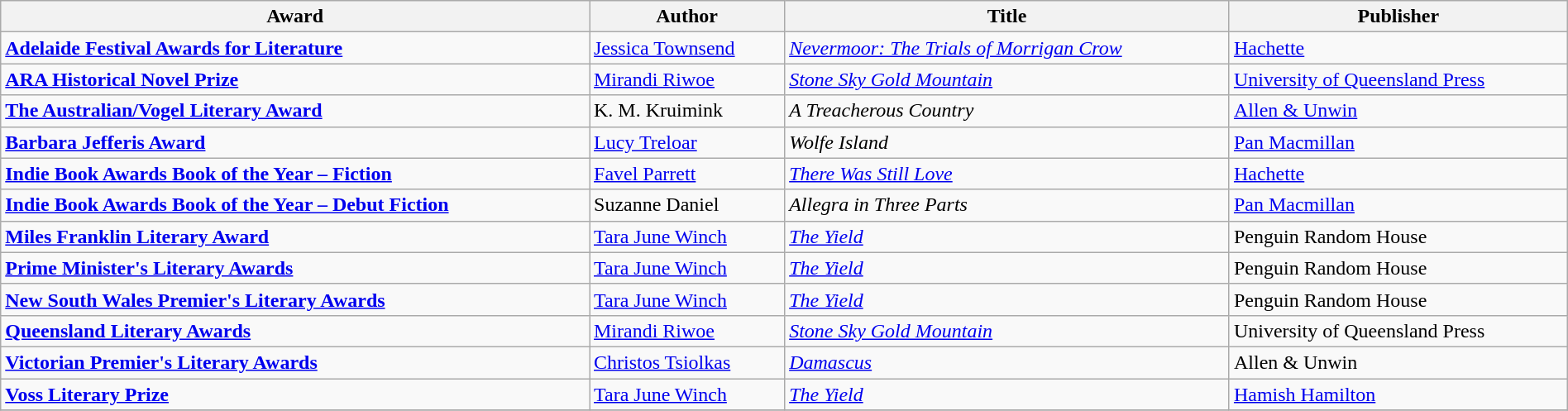<table class="wikitable" width=100%>
<tr>
<th>Award</th>
<th>Author</th>
<th>Title</th>
<th>Publisher</th>
</tr>
<tr>
<td><strong><a href='#'>Adelaide Festival Awards for Literature</a></strong></td>
<td><a href='#'>Jessica Townsend</a></td>
<td><em><a href='#'>Nevermoor: The Trials of Morrigan Crow</a></em></td>
<td><a href='#'>Hachette</a></td>
</tr>
<tr>
<td><strong><a href='#'>ARA Historical Novel Prize</a></strong></td>
<td><a href='#'>Mirandi Riwoe</a></td>
<td><em><a href='#'>Stone Sky Gold Mountain</a></em></td>
<td><a href='#'>University of Queensland Press</a></td>
</tr>
<tr>
<td><strong><a href='#'>The Australian/Vogel Literary Award</a></strong></td>
<td>K. M. Kruimink</td>
<td><em>A Treacherous Country</em></td>
<td><a href='#'>Allen & Unwin</a></td>
</tr>
<tr>
<td><strong><a href='#'>Barbara Jefferis Award</a></strong></td>
<td><a href='#'>Lucy Treloar</a></td>
<td><em>Wolfe Island</em></td>
<td><a href='#'>Pan Macmillan</a></td>
</tr>
<tr>
<td><strong><a href='#'>Indie Book Awards Book of the Year – Fiction</a></strong></td>
<td><a href='#'>Favel Parrett</a></td>
<td><em><a href='#'>There Was Still Love</a></em></td>
<td><a href='#'>Hachette</a></td>
</tr>
<tr>
<td><strong><a href='#'>Indie Book Awards Book of the Year – Debut Fiction</a></strong></td>
<td>Suzanne Daniel</td>
<td><em>Allegra in Three Parts</em></td>
<td><a href='#'>Pan Macmillan</a></td>
</tr>
<tr>
<td><strong><a href='#'>Miles Franklin Literary Award</a></strong></td>
<td><a href='#'>Tara June Winch</a></td>
<td><em><a href='#'>The Yield</a></em></td>
<td>Penguin Random House</td>
</tr>
<tr>
<td><strong><a href='#'>Prime Minister's Literary Awards</a></strong></td>
<td><a href='#'>Tara June Winch</a></td>
<td><em><a href='#'>The Yield</a></em></td>
<td>Penguin Random House</td>
</tr>
<tr>
<td><strong><a href='#'>New South Wales Premier's Literary Awards</a></strong></td>
<td><a href='#'>Tara June Winch</a></td>
<td><em><a href='#'>The Yield</a></em></td>
<td>Penguin Random House</td>
</tr>
<tr>
<td><strong><a href='#'>Queensland Literary Awards</a></strong></td>
<td><a href='#'>Mirandi Riwoe</a></td>
<td><em><a href='#'>Stone Sky Gold Mountain</a></em></td>
<td>University of Queensland Press</td>
</tr>
<tr>
<td><strong><a href='#'>Victorian Premier's Literary Awards</a></strong></td>
<td><a href='#'>Christos Tsiolkas</a></td>
<td><em><a href='#'>Damascus</a></em></td>
<td>Allen & Unwin</td>
</tr>
<tr>
<td><strong><a href='#'>Voss Literary Prize</a></strong></td>
<td><a href='#'>Tara June Winch</a></td>
<td><em><a href='#'>The Yield</a></em></td>
<td><a href='#'>Hamish Hamilton</a></td>
</tr>
<tr>
</tr>
</table>
